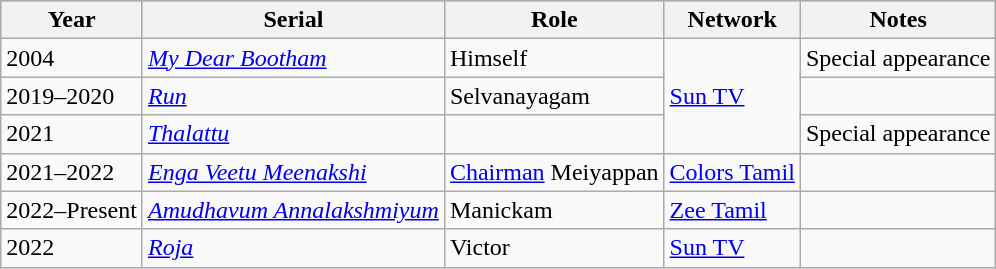<table class="wikitable">
<tr style="background:#ccc; text-align:center;">
<th>Year</th>
<th>Serial</th>
<th>Role</th>
<th>Network</th>
<th>Notes</th>
</tr>
<tr>
<td>2004</td>
<td><em><a href='#'>My Dear Bootham</a></em></td>
<td>Himself</td>
<td rowspan=3><a href='#'>Sun TV</a></td>
<td>Special appearance</td>
</tr>
<tr>
<td>2019–2020</td>
<td><em><a href='#'>Run</a></em></td>
<td>Selvanayagam</td>
<td></td>
</tr>
<tr>
<td>2021</td>
<td><em><a href='#'>Thalattu</a></em></td>
<td></td>
<td>Special appearance</td>
</tr>
<tr>
<td>2021–2022</td>
<td><em><a href='#'>Enga Veetu Meenakshi</a></em></td>
<td><a href='#'>Chairman</a> Meiyappan</td>
<td><a href='#'>Colors Tamil</a></td>
<td></td>
</tr>
<tr>
<td>2022–Present</td>
<td><em><a href='#'>Amudhavum Annalakshmiyum</a></em></td>
<td>Manickam</td>
<td><a href='#'>Zee Tamil</a></td>
<td></td>
</tr>
<tr>
<td>2022</td>
<td><em><a href='#'>Roja</a></em></td>
<td>Victor</td>
<td><a href='#'>Sun TV</a></td>
<td></td>
</tr>
</table>
